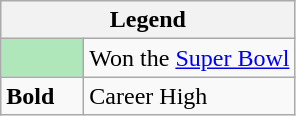<table class="wikitable">
<tr>
<th colspan="2">Legend</th>
</tr>
<tr>
<td style="background:#afe6ba; width:3em;"></td>
<td>Won the <a href='#'>Super Bowl</a></td>
</tr>
<tr>
<td><strong>Bold</strong></td>
<td>Career High</td>
</tr>
</table>
